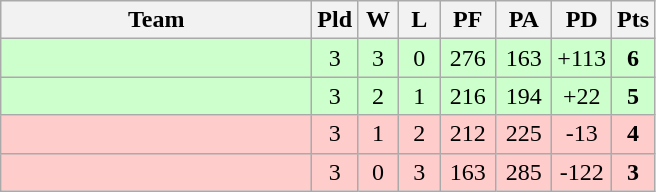<table class="wikitable" style="text-align:center;">
<tr>
<th width=200>Team</th>
<th width=20>Pld</th>
<th width=20>W</th>
<th width=20>L</th>
<th width=30>PF</th>
<th width=30>PA</th>
<th width=30>PD</th>
<th width=20>Pts</th>
</tr>
<tr bgcolor="#ccffcc">
<td align=left></td>
<td>3</td>
<td>3</td>
<td>0</td>
<td>276</td>
<td>163</td>
<td>+113</td>
<td><strong>6</strong></td>
</tr>
<tr bgcolor="#ccffcc">
<td align=left></td>
<td>3</td>
<td>2</td>
<td>1</td>
<td>216</td>
<td>194</td>
<td>+22</td>
<td><strong>5</strong></td>
</tr>
<tr bgcolor=#ffcccc>
<td align=left></td>
<td>3</td>
<td>1</td>
<td>2</td>
<td>212</td>
<td>225</td>
<td>-13</td>
<td><strong>4</strong></td>
</tr>
<tr bgcolor=#ffcccc>
<td align=left></td>
<td>3</td>
<td>0</td>
<td>3</td>
<td>163</td>
<td>285</td>
<td>-122</td>
<td><strong>3</strong></td>
</tr>
</table>
